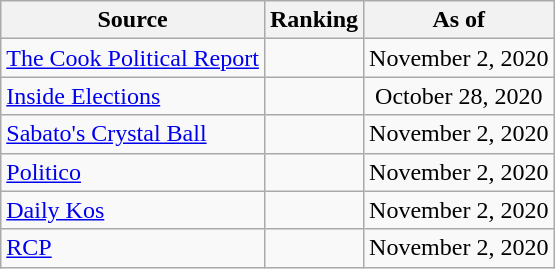<table class="wikitable" style="text-align:center">
<tr>
<th>Source</th>
<th>Ranking</th>
<th>As of</th>
</tr>
<tr>
<td align=left><a href='#'>The Cook Political Report</a></td>
<td></td>
<td>November 2, 2020</td>
</tr>
<tr>
<td align=left><a href='#'>Inside Elections</a></td>
<td></td>
<td>October 28, 2020</td>
</tr>
<tr>
<td align=left><a href='#'>Sabato's Crystal Ball</a></td>
<td></td>
<td>November 2, 2020</td>
</tr>
<tr>
<td align="left"><a href='#'>Politico</a></td>
<td></td>
<td>November 2, 2020</td>
</tr>
<tr>
<td align="left"><a href='#'>Daily Kos</a></td>
<td></td>
<td>November 2, 2020</td>
</tr>
<tr>
<td align="left"><a href='#'>RCP</a></td>
<td></td>
<td>November 2, 2020</td>
</tr>
</table>
